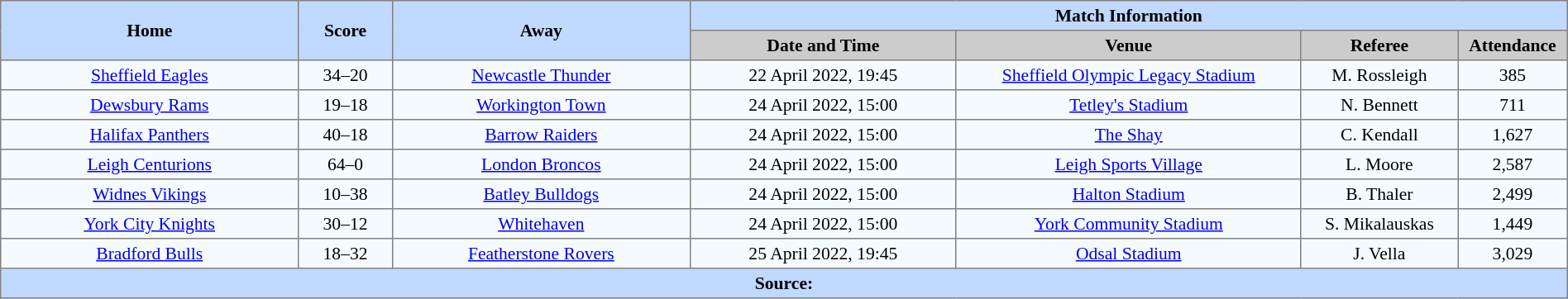<table border=1 style="border-collapse:collapse; font-size:90%; text-align:center;" cellpadding=3 cellspacing=0 width=100%>
<tr style="background:#c1d8ff;">
<th scope="col" rowspan=2 width=19%>Home</th>
<th scope="col" rowspan=2 width=6%>Score</th>
<th scope="col" rowspan=2 width=19%>Away</th>
<th colspan=4>Match Information</th>
</tr>
<tr style="background:#cccccc;">
<th scope="col" width=17%>Date and Time</th>
<th scope="col" width=22%>Venue</th>
<th scope="col" width=10%>Referee</th>
<th scope="col" width=7%>Attendance</th>
</tr>
<tr style="background:#f5faff;">
<td> <a href='#'>Sheffield Eagles</a></td>
<td>34–20</td>
<td> <a href='#'>Newcastle Thunder</a></td>
<td>22 April 2022, 19:45</td>
<td><a href='#'>Sheffield Olympic Legacy Stadium</a></td>
<td>M. Rossleigh</td>
<td>385</td>
</tr>
<tr style="background:#f5faff;">
<td> <a href='#'>Dewsbury Rams</a></td>
<td>19–18</td>
<td> <a href='#'>Workington Town</a></td>
<td>24 April 2022, 15:00</td>
<td><a href='#'>Tetley's Stadium</a></td>
<td>N. Bennett</td>
<td>711</td>
</tr>
<tr style="background:#f5faff;">
<td> <a href='#'>Halifax Panthers</a></td>
<td>40–18</td>
<td> <a href='#'>Barrow Raiders</a></td>
<td>24 April 2022, 15:00</td>
<td><a href='#'>The Shay</a></td>
<td>C. Kendall</td>
<td>1,627</td>
</tr>
<tr style="background:#f5faff;">
<td> <a href='#'>Leigh Centurions</a></td>
<td>64–0</td>
<td> <a href='#'>London Broncos</a></td>
<td>24 April 2022, 15:00</td>
<td><a href='#'>Leigh Sports Village</a></td>
<td>L. Moore</td>
<td>2,587</td>
</tr>
<tr style="background:#f5faff;">
<td> <a href='#'>Widnes Vikings</a></td>
<td>10–38</td>
<td> <a href='#'>Batley Bulldogs</a></td>
<td>24 April 2022, 15:00</td>
<td><a href='#'>Halton Stadium</a></td>
<td>B. Thaler</td>
<td>2,499</td>
</tr>
<tr style="background:#f5faff;">
<td> <a href='#'>York City Knights</a></td>
<td>30–12</td>
<td> <a href='#'>Whitehaven</a></td>
<td>24 April 2022, 15:00</td>
<td><a href='#'>York Community Stadium</a></td>
<td>S. Mikalauskas</td>
<td>1,449</td>
</tr>
<tr style="background:#f5faff;">
<td> <a href='#'>Bradford Bulls</a></td>
<td>18–32</td>
<td> <a href='#'>Featherstone Rovers</a></td>
<td>25 April 2022, 19:45</td>
<td><a href='#'>Odsal Stadium</a></td>
<td>J. Vella</td>
<td>3,029</td>
</tr>
<tr style="background:#c1d8ff;">
<th colspan=7>Source:</th>
</tr>
</table>
